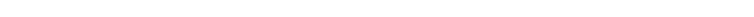<table style="width:50em; text-align:center">
<tr style="color:white">
<td style="background:"><strong>44</strong></td>
<td style="background:"><strong>2</strong></td>
<td style="background:"><strong>54</strong></td>
</tr>
</table>
